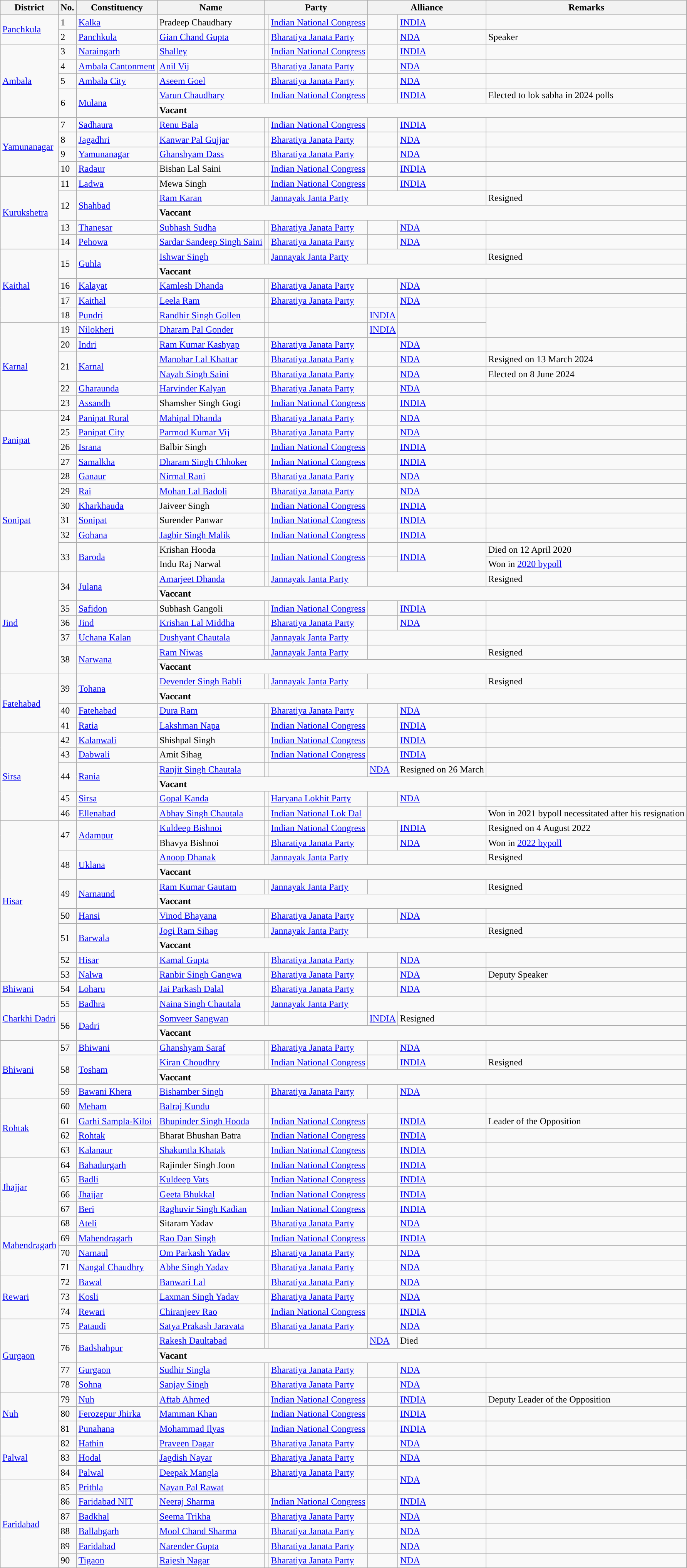<table class="wikitable sortable">
<tr>
<th>District</th>
<th>No.</th>
<th>Constituency</th>
<th>Name</th>
<th colspan="2">Party</th>
<th colspan="2">Alliance</th>
<th>Remarks</th>
</tr>
<tr>
<td rowspan="2"><a href='#'>Panchkula</a></td>
<td>1</td>
<td><a href='#'>Kalka</a></td>
<td>Pradeep Chaudhary</td>
<td bgcolor=></td>
<td><a href='#'>Indian National Congress</a></td>
<td style="background-color:"></td>
<td><a href='#'>INDIA</a></td>
<td></td>
</tr>
<tr>
<td>2</td>
<td><a href='#'>Panchkula</a></td>
<td><a href='#'>Gian Chand Gupta</a></td>
<td bgcolor=></td>
<td><a href='#'>Bharatiya Janata Party</a></td>
<td style="background-color: "></td>
<td><a href='#'>NDA</a></td>
<td>Speaker</td>
</tr>
<tr>
<td rowspan="5"><a href='#'>Ambala</a></td>
<td>3</td>
<td><a href='#'>Naraingarh</a></td>
<td><a href='#'>Shalley</a></td>
<td bgcolor=></td>
<td><a href='#'>Indian National Congress</a></td>
<td style="background-color:"></td>
<td><a href='#'>INDIA</a></td>
<td></td>
</tr>
<tr>
<td>4</td>
<td><a href='#'>Ambala Cantonment</a></td>
<td><a href='#'>Anil Vij</a></td>
<td bgcolor=></td>
<td><a href='#'>Bharatiya Janata Party</a></td>
<td style="background-color: "></td>
<td><a href='#'>NDA</a></td>
<td></td>
</tr>
<tr>
<td>5</td>
<td><a href='#'>Ambala City</a></td>
<td><a href='#'>Aseem Goel</a></td>
<td bgcolor=></td>
<td><a href='#'>Bharatiya Janata Party</a></td>
<td style="background-color: "></td>
<td><a href='#'>NDA</a></td>
<td></td>
</tr>
<tr>
<td Rowspan=2>6</td>
<td Rowspan=2><a href='#'>Mulana</a></td>
<td><a href='#'>Varun Chaudhary</a></td>
<td bgcolor=></td>
<td><a href='#'>Indian National Congress</a></td>
<td style="background-color:"></td>
<td><a href='#'>INDIA</a></td>
<td>Elected to lok sabha in 2024 polls</td>
</tr>
<tr>
<td Colspan=6><strong>Vacant</strong></td>
</tr>
<tr>
<td rowspan="4"><a href='#'>Yamunanagar</a></td>
<td>7</td>
<td><a href='#'>Sadhaura</a></td>
<td><a href='#'>Renu Bala</a></td>
<td bgcolor=></td>
<td><a href='#'>Indian National Congress</a></td>
<td style="background-color:"></td>
<td><a href='#'>INDIA</a></td>
<td></td>
</tr>
<tr>
<td>8</td>
<td><a href='#'>Jagadhri</a></td>
<td><a href='#'>Kanwar Pal Gujjar</a></td>
<td bgcolor=></td>
<td><a href='#'>Bharatiya Janata Party</a></td>
<td style="background-color: "></td>
<td><a href='#'>NDA</a></td>
<td></td>
</tr>
<tr>
<td>9</td>
<td><a href='#'>Yamunanagar</a></td>
<td><a href='#'>Ghanshyam Dass</a></td>
<td bgcolor=></td>
<td><a href='#'>Bharatiya Janata Party</a></td>
<td style="background-color: "></td>
<td><a href='#'>NDA</a></td>
<td></td>
</tr>
<tr>
<td>10</td>
<td><a href='#'>Radaur</a></td>
<td>Bishan Lal Saini</td>
<td bgcolor=></td>
<td><a href='#'>Indian National Congress</a></td>
<td style="background-color:"></td>
<td><a href='#'>INDIA</a></td>
<td></td>
</tr>
<tr>
<td rowspan="5"><a href='#'>Kurukshetra</a></td>
<td>11</td>
<td><a href='#'>Ladwa</a></td>
<td>Mewa Singh</td>
<td bgcolor=></td>
<td><a href='#'>Indian National Congress</a></td>
<td style="background-color:"></td>
<td><a href='#'>INDIA</a></td>
<td></td>
</tr>
<tr>
<td rowspan="2">12</td>
<td rowspan="2"><a href='#'>Shahbad</a></td>
<td><a href='#'>Ram Karan</a></td>
<td bgcolor=></td>
<td><a href='#'>Jannayak Janta Party</a></td>
<td colspan=2></td>
<td>Resigned</td>
</tr>
<tr>
<td colspan="6"><strong>Vaccant</strong></td>
</tr>
<tr>
<td>13</td>
<td><a href='#'>Thanesar</a></td>
<td><a href='#'>Subhash Sudha</a></td>
<td bgcolor=></td>
<td><a href='#'>Bharatiya Janata Party</a></td>
<td style="background-color: "></td>
<td><a href='#'>NDA</a></td>
<td></td>
</tr>
<tr>
<td>14</td>
<td><a href='#'>Pehowa</a></td>
<td><a href='#'>Sardar Sandeep Singh Saini</a></td>
<td bgcolor=></td>
<td><a href='#'>Bharatiya Janata Party</a></td>
<td style="background-color: "></td>
<td><a href='#'>NDA</a></td>
<td></td>
</tr>
<tr>
<td rowspan="5"><a href='#'>Kaithal</a></td>
<td rowspan="2">15</td>
<td rowspan="2"><a href='#'>Guhla</a></td>
<td><a href='#'>Ishwar Singh</a></td>
<td bgcolor=></td>
<td><a href='#'>Jannayak Janta Party</a></td>
<td colspan=2></td>
<td>Resigned</td>
</tr>
<tr>
<td colspan="6"><strong>Vaccant</strong></td>
</tr>
<tr>
<td>16</td>
<td><a href='#'>Kalayat</a></td>
<td><a href='#'>Kamlesh Dhanda</a></td>
<td bgcolor=></td>
<td><a href='#'>Bharatiya Janata Party</a></td>
<td style="background-color: "></td>
<td><a href='#'>NDA</a></td>
<td></td>
</tr>
<tr>
<td>17</td>
<td><a href='#'>Kaithal</a></td>
<td><a href='#'>Leela Ram</a></td>
<td bgcolor=></td>
<td><a href='#'>Bharatiya Janata Party</a></td>
<td style="background-color: "></td>
<td><a href='#'>NDA</a></td>
<td></td>
</tr>
<tr>
<td>18</td>
<td><a href='#'>Pundri</a></td>
<td><a href='#'>Randhir Singh Gollen</a></td>
<td></td>
<td style="background-color:"></td>
<td><a href='#'>INDIA</a></td>
<td></td>
</tr>
<tr>
<td rowspan="6"><a href='#'>Karnal</a></td>
<td>19</td>
<td><a href='#'>Nilokheri</a></td>
<td><a href='#'>Dharam Pal Gonder</a></td>
<td></td>
<td style="background-color:"></td>
<td><a href='#'>INDIA</a></td>
<td></td>
</tr>
<tr>
<td>20</td>
<td><a href='#'>Indri</a></td>
<td><a href='#'>Ram Kumar Kashyap</a></td>
<td bgcolor=></td>
<td><a href='#'>Bharatiya Janata Party</a></td>
<td style="background-color: "></td>
<td><a href='#'>NDA</a></td>
<td></td>
</tr>
<tr>
<td rowspan="2">21</td>
<td rowspan="2"><a href='#'>Karnal</a></td>
<td><a href='#'>Manohar Lal Khattar</a></td>
<td bgcolor=></td>
<td><a href='#'>Bharatiya Janata Party</a></td>
<td style="background-color: "></td>
<td><a href='#'>NDA</a></td>
<td>Resigned on 13 March 2024</td>
</tr>
<tr>
<td><a href='#'>Nayab Singh Saini</a></td>
<td bgcolor=></td>
<td><a href='#'>Bharatiya Janata Party</a></td>
<td style="background-color: "></td>
<td><a href='#'>NDA</a></td>
<td>Elected on 8 June 2024</td>
</tr>
<tr>
<td>22</td>
<td><a href='#'>Gharaunda</a></td>
<td><a href='#'>Harvinder Kalyan</a></td>
<td bgcolor=></td>
<td><a href='#'>Bharatiya Janata Party</a></td>
<td style="background-color: "></td>
<td><a href='#'>NDA</a></td>
<td></td>
</tr>
<tr>
<td>23</td>
<td><a href='#'>Assandh</a></td>
<td>Shamsher Singh Gogi</td>
<td bgcolor=></td>
<td><a href='#'>Indian National Congress</a></td>
<td style="background-color:"></td>
<td><a href='#'>INDIA</a></td>
<td></td>
</tr>
<tr>
<td rowspan="4"><a href='#'>Panipat</a></td>
<td>24</td>
<td><a href='#'>Panipat Rural</a></td>
<td><a href='#'>Mahipal Dhanda</a></td>
<td bgcolor=></td>
<td><a href='#'>Bharatiya Janata Party</a></td>
<td style="background-color: "></td>
<td><a href='#'>NDA</a></td>
<td></td>
</tr>
<tr>
<td>25</td>
<td><a href='#'>Panipat City</a></td>
<td><a href='#'>Parmod Kumar Vij</a></td>
<td bgcolor=></td>
<td><a href='#'>Bharatiya Janata Party</a></td>
<td style="background-color: "></td>
<td><a href='#'>NDA</a></td>
<td></td>
</tr>
<tr>
<td>26</td>
<td><a href='#'>Israna</a></td>
<td>Balbir Singh</td>
<td bgcolor=></td>
<td><a href='#'>Indian National Congress</a></td>
<td style="background-color:"></td>
<td><a href='#'>INDIA</a></td>
<td></td>
</tr>
<tr>
<td>27</td>
<td><a href='#'>Samalkha</a></td>
<td><a href='#'>Dharam Singh Chhoker</a></td>
<td bgcolor=></td>
<td><a href='#'>Indian National Congress</a></td>
<td style="background-color:"></td>
<td><a href='#'>INDIA</a></td>
<td></td>
</tr>
<tr>
<td rowspan="7"><a href='#'>Sonipat</a></td>
<td>28</td>
<td><a href='#'>Ganaur</a></td>
<td><a href='#'>Nirmal Rani</a></td>
<td bgcolor=></td>
<td><a href='#'>Bharatiya Janata Party</a></td>
<td style="background-color: "></td>
<td><a href='#'>NDA</a></td>
<td></td>
</tr>
<tr>
<td>29</td>
<td><a href='#'>Rai</a></td>
<td><a href='#'>Mohan Lal Badoli</a></td>
<td bgcolor=></td>
<td><a href='#'>Bharatiya Janata Party</a></td>
<td style="background-color: "></td>
<td><a href='#'>NDA</a></td>
<td></td>
</tr>
<tr>
<td>30</td>
<td><a href='#'>Kharkhauda</a></td>
<td>Jaiveer Singh</td>
<td bgcolor=></td>
<td><a href='#'>Indian National Congress</a></td>
<td style="background-color:"></td>
<td><a href='#'>INDIA</a></td>
<td></td>
</tr>
<tr>
<td>31</td>
<td><a href='#'>Sonipat</a></td>
<td>Surender Panwar</td>
<td bgcolor=></td>
<td><a href='#'>Indian National Congress</a></td>
<td style="background-color:"></td>
<td><a href='#'>INDIA</a></td>
<td></td>
</tr>
<tr>
<td>32</td>
<td><a href='#'>Gohana</a></td>
<td><a href='#'>Jagbir Singh Malik</a></td>
<td bgcolor=></td>
<td><a href='#'>Indian National Congress</a></td>
<td style="background-color:"></td>
<td><a href='#'>INDIA</a></td>
<td></td>
</tr>
<tr>
<td rowspan="2">33</td>
<td rowspan="2"><a href='#'>Baroda</a></td>
<td>Krishan Hooda</td>
<td bgcolor=></td>
<td rowspan="2"><a href='#'>Indian National Congress</a></td>
<td style="background-color:"></td>
<td rowspan="2"><a href='#'>INDIA</a></td>
<td>Died on 12 April 2020</td>
</tr>
<tr>
<td>Indu Raj Narwal</td>
<td bgcolor=></td>
<td style="background-color:"></td>
<td>Won in <a href='#'>2020 bypoll</a></td>
</tr>
<tr>
<td rowspan="7"><a href='#'>Jind</a></td>
<td rowspan="2">34</td>
<td rowspan="2"><a href='#'>Julana</a></td>
<td><a href='#'>Amarjeet Dhanda</a></td>
<td bgcolor=></td>
<td><a href='#'>Jannayak Janta Party</a></td>
<td colspan=2></td>
<td>Resigned</td>
</tr>
<tr>
<td colspan="6"><strong>Vaccant</strong></td>
</tr>
<tr>
<td>35</td>
<td><a href='#'>Safidon</a></td>
<td>Subhash Gangoli</td>
<td bgcolor=></td>
<td><a href='#'>Indian National Congress</a></td>
<td style="background-color:"></td>
<td><a href='#'>INDIA</a></td>
<td></td>
</tr>
<tr>
<td>36</td>
<td><a href='#'>Jind</a></td>
<td><a href='#'>Krishan Lal Middha</a></td>
<td bgcolor=></td>
<td><a href='#'>Bharatiya Janata Party</a></td>
<td style="background-color: "></td>
<td><a href='#'>NDA</a></td>
<td></td>
</tr>
<tr>
<td>37</td>
<td><a href='#'>Uchana Kalan</a></td>
<td><a href='#'>Dushyant Chautala</a></td>
<td bgcolor=></td>
<td><a href='#'>Jannayak Janta Party</a></td>
<td colspan=2></td>
<td></td>
</tr>
<tr>
<td rowspan="2">38</td>
<td rowspan="2"><a href='#'>Narwana</a></td>
<td><a href='#'>Ram Niwas</a></td>
<td bgcolor=></td>
<td><a href='#'>Jannayak Janta Party</a></td>
<td colspan=2></td>
<td>Resigned</td>
</tr>
<tr>
<td colspan="6"><strong>Vaccant</strong></td>
</tr>
<tr>
<td rowspan="4"><a href='#'>Fatehabad</a></td>
<td rowspan="2">39</td>
<td rowspan="2"><a href='#'>Tohana</a></td>
<td><a href='#'>Devender Singh Babli</a></td>
<td></td>
<td><a href='#'>Jannayak Janta Party</a></td>
<td colspan="2"></td>
<td>Resigned</td>
</tr>
<tr>
<td colspan="6"><strong>Vaccant</strong></td>
</tr>
<tr>
<td>40</td>
<td><a href='#'>Fatehabad</a></td>
<td><a href='#'>Dura Ram</a></td>
<td bgcolor=></td>
<td><a href='#'>Bharatiya Janata Party</a></td>
<td style="background-color: "></td>
<td><a href='#'>NDA</a></td>
<td></td>
</tr>
<tr>
<td>41</td>
<td><a href='#'>Ratia</a></td>
<td><a href='#'>Lakshman Napa</a></td>
<td bgcolor=></td>
<td><a href='#'>Indian National Congress </a></td>
<td style="background-color: "></td>
<td><a href='#'>INDIA</a></td>
<td></td>
</tr>
<tr>
<td rowspan="6"><a href='#'>Sirsa</a></td>
<td>42</td>
<td><a href='#'>Kalanwali</a></td>
<td>Shishpal Singh</td>
<td bgcolor=></td>
<td><a href='#'>Indian National Congress</a></td>
<td style="background-color:"></td>
<td><a href='#'>INDIA</a></td>
<td></td>
</tr>
<tr>
<td>43</td>
<td><a href='#'>Dabwali</a></td>
<td>Amit Sihag</td>
<td bgcolor=></td>
<td><a href='#'>Indian National Congress</a></td>
<td style="background-color:"></td>
<td><a href='#'>INDIA</a></td>
<td></td>
</tr>
<tr>
<td rowspan="2">44</td>
<td rowspan="2"><a href='#'>Rania</a></td>
<td><a href='#'>Ranjit Singh Chautala</a></td>
<td></td>
<td style="background-color: "></td>
<td><a href='#'>NDA</a></td>
<td>Resigned on 26 March </td>
</tr>
<tr>
<td colspan="6"><strong>Vacant</strong></td>
</tr>
<tr>
<td>45</td>
<td><a href='#'>Sirsa</a></td>
<td><a href='#'>Gopal Kanda</a></td>
<td bgcolor=></td>
<td><a href='#'>Haryana Lokhit Party</a></td>
<td style="background-color: "></td>
<td><a href='#'>NDA</a></td>
<td></td>
</tr>
<tr>
<td>46</td>
<td><a href='#'>Ellenabad</a></td>
<td><a href='#'>Abhay Singh Chautala</a></td>
<td bgcolor=></td>
<td><a href='#'>Indian National Lok Dal</a></td>
<td Colspan=2></td>
<td>Won in 2021 bypoll necessitated after his resignation</td>
</tr>
<tr>
<td rowspan="11"><a href='#'>Hisar</a></td>
<td rowspan=2>47</td>
<td rowspan=2><a href='#'>Adampur</a></td>
<td><a href='#'>Kuldeep Bishnoi</a></td>
<td bgcolor=></td>
<td><a href='#'>Indian National Congress</a></td>
<td style="background-color:"></td>
<td><a href='#'>INDIA</a></td>
<td>Resigned on 4 August 2022</td>
</tr>
<tr>
<td>Bhavya Bishnoi</td>
<td bgcolor=></td>
<td><a href='#'>Bharatiya Janata Party</a></td>
<td style="background-color: "></td>
<td><a href='#'>NDA</a></td>
<td>Won in <a href='#'>2022 bypoll</a></td>
</tr>
<tr>
<td rowspan="2">48</td>
<td rowspan="2"><a href='#'>Uklana</a></td>
<td><a href='#'>Anoop Dhanak</a></td>
<td bgcolor=></td>
<td><a href='#'>Jannayak Janta Party</a></td>
<td colspan=2></td>
<td>Resigned</td>
</tr>
<tr>
<td colspan="6"><strong>Vaccant</strong></td>
</tr>
<tr>
<td rowspan="2">49</td>
<td rowspan="2"><a href='#'>Narnaund</a></td>
<td><a href='#'>Ram Kumar Gautam</a></td>
<td></td>
<td><a href='#'>Jannayak Janta Party</a></td>
<td colspan="2"></td>
<td>Resigned</td>
</tr>
<tr>
<td colspan="6"><strong>Vaccant</strong></td>
</tr>
<tr>
<td>50</td>
<td><a href='#'>Hansi</a></td>
<td><a href='#'>Vinod Bhayana</a></td>
<td bgcolor=></td>
<td><a href='#'>Bharatiya Janata Party</a></td>
<td style="background-color: "></td>
<td><a href='#'>NDA</a></td>
<td></td>
</tr>
<tr>
<td rowspan="2">51</td>
<td rowspan="2"><a href='#'>Barwala</a></td>
<td><a href='#'>Jogi Ram Sihag</a></td>
<td bgcolor=></td>
<td><a href='#'>Jannayak Janta Party</a></td>
<td colspan=2></td>
<td>Resigned</td>
</tr>
<tr>
<td colspan="6"><strong>Vaccant</strong></td>
</tr>
<tr>
<td>52</td>
<td><a href='#'>Hisar</a></td>
<td><a href='#'>Kamal Gupta</a></td>
<td bgcolor=></td>
<td><a href='#'>Bharatiya Janata Party</a></td>
<td style="background-color: "></td>
<td><a href='#'>NDA</a></td>
<td></td>
</tr>
<tr>
<td>53</td>
<td><a href='#'>Nalwa</a></td>
<td><a href='#'>Ranbir Singh Gangwa</a></td>
<td bgcolor=></td>
<td><a href='#'>Bharatiya Janata Party</a></td>
<td style="background-color: "></td>
<td><a href='#'>NDA</a></td>
<td>Deputy Speaker</td>
</tr>
<tr>
<td><a href='#'>Bhiwani</a></td>
<td>54</td>
<td><a href='#'>Loharu</a></td>
<td><a href='#'>Jai Parkash Dalal</a></td>
<td bgcolor=></td>
<td><a href='#'>Bharatiya Janata Party</a></td>
<td style="background-color: "></td>
<td><a href='#'>NDA</a></td>
<td></td>
</tr>
<tr>
<td rowspan="3"><a href='#'>Charkhi Dadri</a></td>
<td>55</td>
<td><a href='#'>Badhra</a></td>
<td><a href='#'>Naina Singh Chautala</a></td>
<td bgcolor=></td>
<td><a href='#'>Jannayak Janta Party</a></td>
<td colspan=2></td>
<td></td>
</tr>
<tr>
<td rowspan="2">56</td>
<td rowspan="2"><a href='#'>Dadri</a></td>
<td><a href='#'>Somveer Sangwan</a></td>
<td></td>
<td style="background-color:"></td>
<td><a href='#'>INDIA</a></td>
<td>Resigned</td>
</tr>
<tr>
<td colspan="6"><strong>Vaccant</strong></td>
</tr>
<tr>
<td rowspan="4"><a href='#'>Bhiwani</a></td>
<td>57</td>
<td><a href='#'>Bhiwani</a></td>
<td><a href='#'>Ghanshyam Saraf</a></td>
<td bgcolor=></td>
<td><a href='#'>Bharatiya Janata Party</a></td>
<td style="background-color: "></td>
<td><a href='#'>NDA</a></td>
<td></td>
</tr>
<tr>
<td rowspan="2">58</td>
<td rowspan="2"><a href='#'>Tosham</a></td>
<td><a href='#'>Kiran Choudhry</a></td>
<td bgcolor=></td>
<td><a href='#'>Indian National Congress</a></td>
<td style="background-color:"></td>
<td><a href='#'>INDIA</a></td>
<td>Resigned</td>
</tr>
<tr>
<td colspan="6"><strong>Vaccant</strong></td>
</tr>
<tr>
<td>59</td>
<td><a href='#'>Bawani Khera</a></td>
<td><a href='#'>Bishamber Singh</a></td>
<td bgcolor=></td>
<td><a href='#'>Bharatiya Janata Party</a></td>
<td style="background-color: "></td>
<td><a href='#'>NDA</a></td>
<td></td>
</tr>
<tr>
<td rowspan="4"><a href='#'>Rohtak</a></td>
<td>60</td>
<td><a href='#'>Meham</a></td>
<td><a href='#'>Balraj Kundu</a></td>
<td></td>
<td Colspan=2></td>
<td></td>
</tr>
<tr>
<td>61</td>
<td><a href='#'>Garhi Sampla-Kiloi</a></td>
<td><a href='#'>Bhupinder Singh Hooda</a></td>
<td bgcolor=></td>
<td><a href='#'>Indian National Congress</a></td>
<td style="background-color:"></td>
<td><a href='#'>INDIA</a></td>
<td>Leader of the Opposition</td>
</tr>
<tr>
<td>62</td>
<td><a href='#'>Rohtak</a></td>
<td>Bharat Bhushan Batra</td>
<td bgcolor=></td>
<td><a href='#'>Indian National Congress</a></td>
<td style="background-color:"></td>
<td><a href='#'>INDIA</a></td>
<td></td>
</tr>
<tr>
<td>63</td>
<td><a href='#'>Kalanaur</a></td>
<td><a href='#'>Shakuntla Khatak</a></td>
<td bgcolor=></td>
<td><a href='#'>Indian National Congress</a></td>
<td style="background-color:"></td>
<td><a href='#'>INDIA</a></td>
<td></td>
</tr>
<tr>
<td rowspan="4"><a href='#'>Jhajjar</a></td>
<td>64</td>
<td><a href='#'>Bahadurgarh</a></td>
<td>Rajinder Singh Joon</td>
<td bgcolor=></td>
<td><a href='#'>Indian National Congress</a></td>
<td style="background-color:"></td>
<td><a href='#'>INDIA</a></td>
<td></td>
</tr>
<tr>
<td>65</td>
<td><a href='#'>Badli</a></td>
<td><a href='#'>Kuldeep Vats</a></td>
<td bgcolor=></td>
<td><a href='#'>Indian National Congress</a></td>
<td style="background-color:"></td>
<td><a href='#'>INDIA</a></td>
<td></td>
</tr>
<tr>
<td>66</td>
<td><a href='#'>Jhajjar</a></td>
<td><a href='#'>Geeta Bhukkal</a></td>
<td bgcolor=></td>
<td><a href='#'>Indian National Congress</a></td>
<td style="background-color:"></td>
<td><a href='#'>INDIA</a></td>
<td></td>
</tr>
<tr>
<td>67</td>
<td><a href='#'>Beri</a></td>
<td><a href='#'>Raghuvir Singh Kadian</a></td>
<td bgcolor=></td>
<td><a href='#'>Indian National Congress</a></td>
<td style="background-color:"></td>
<td><a href='#'>INDIA</a></td>
<td></td>
</tr>
<tr>
<td rowspan="4"><a href='#'>Mahendragarh</a></td>
<td>68</td>
<td><a href='#'>Ateli</a></td>
<td>Sitaram Yadav</td>
<td bgcolor=></td>
<td><a href='#'>Bharatiya Janata Party</a></td>
<td style="background-color: "></td>
<td><a href='#'>NDA</a></td>
<td></td>
</tr>
<tr>
<td>69</td>
<td><a href='#'>Mahendragarh</a></td>
<td><a href='#'>Rao Dan Singh</a></td>
<td bgcolor=></td>
<td><a href='#'>Indian National Congress</a></td>
<td style="background-color:"></td>
<td><a href='#'>INDIA</a></td>
<td></td>
</tr>
<tr>
<td>70</td>
<td><a href='#'>Narnaul</a></td>
<td><a href='#'>Om Parkash Yadav</a></td>
<td bgcolor=></td>
<td><a href='#'>Bharatiya Janata Party</a></td>
<td style="background-color: "></td>
<td><a href='#'>NDA</a></td>
<td></td>
</tr>
<tr>
<td>71</td>
<td><a href='#'>Nangal Chaudhry</a></td>
<td><a href='#'>Abhe Singh Yadav</a></td>
<td bgcolor=></td>
<td><a href='#'>Bharatiya Janata Party</a></td>
<td style="background-color: "></td>
<td><a href='#'>NDA</a></td>
<td></td>
</tr>
<tr>
<td rowspan="3"><a href='#'>Rewari</a></td>
<td>72</td>
<td><a href='#'>Bawal</a></td>
<td><a href='#'>Banwari Lal</a></td>
<td bgcolor=></td>
<td><a href='#'>Bharatiya Janata Party</a></td>
<td style="background-color: "></td>
<td><a href='#'>NDA</a></td>
<td></td>
</tr>
<tr>
<td>73</td>
<td><a href='#'>Kosli</a></td>
<td><a href='#'>Laxman Singh Yadav</a></td>
<td bgcolor=></td>
<td><a href='#'>Bharatiya Janata Party</a></td>
<td style="background-color: "></td>
<td><a href='#'>NDA</a></td>
<td></td>
</tr>
<tr>
<td>74</td>
<td><a href='#'>Rewari</a></td>
<td><a href='#'>Chiranjeev Rao</a></td>
<td bgcolor=></td>
<td><a href='#'>Indian National Congress</a></td>
<td style="background-color:"></td>
<td><a href='#'>INDIA</a></td>
<td></td>
</tr>
<tr>
<td rowspan="5"><a href='#'>Gurgaon</a></td>
<td>75</td>
<td><a href='#'>Pataudi</a></td>
<td><a href='#'>Satya Prakash Jaravata</a></td>
<td bgcolor=></td>
<td><a href='#'>Bharatiya Janata Party</a></td>
<td style="background-color: "></td>
<td><a href='#'>NDA</a></td>
<td></td>
</tr>
<tr>
<td Rowspan=2>76</td>
<td Rowspan=2><a href='#'>Badshahpur</a></td>
<td><a href='#'>Rakesh Daultabad</a></td>
<td></td>
<td style="background-color:"></td>
<td><a href='#'>NDA</a></td>
<td>Died</td>
</tr>
<tr>
<td Colspan=6><strong>Vacant</strong></td>
</tr>
<tr>
<td>77</td>
<td><a href='#'>Gurgaon</a></td>
<td><a href='#'>Sudhir Singla</a></td>
<td bgcolor=></td>
<td><a href='#'>Bharatiya Janata Party</a></td>
<td style="background-color: "></td>
<td><a href='#'>NDA</a></td>
<td></td>
</tr>
<tr>
<td>78</td>
<td><a href='#'>Sohna</a></td>
<td><a href='#'>Sanjay Singh</a></td>
<td bgcolor=></td>
<td><a href='#'>Bharatiya Janata Party</a></td>
<td style="background-color: "></td>
<td><a href='#'>NDA</a></td>
<td></td>
</tr>
<tr>
<td rowspan="3"><a href='#'>Nuh</a></td>
<td>79</td>
<td><a href='#'>Nuh</a></td>
<td><a href='#'>Aftab Ahmed</a></td>
<td bgcolor=></td>
<td><a href='#'>Indian National Congress</a></td>
<td style="background-color:"></td>
<td><a href='#'>INDIA</a></td>
<td>Deputy Leader of the Opposition</td>
</tr>
<tr>
<td>80</td>
<td><a href='#'>Ferozepur Jhirka</a></td>
<td><a href='#'>Mamman Khan</a></td>
<td bgcolor=></td>
<td><a href='#'>Indian National Congress</a></td>
<td style="background-color:"></td>
<td><a href='#'>INDIA</a></td>
<td></td>
</tr>
<tr>
<td>81</td>
<td><a href='#'>Punahana</a></td>
<td><a href='#'>Mohammad Ilyas</a></td>
<td bgcolor=></td>
<td><a href='#'>Indian National Congress</a></td>
<td style="background-color:"></td>
<td><a href='#'>INDIA</a></td>
<td></td>
</tr>
<tr>
<td rowspan="3"><a href='#'>Palwal</a></td>
<td>82</td>
<td><a href='#'>Hathin</a></td>
<td><a href='#'>Praveen Dagar</a></td>
<td bgcolor=></td>
<td><a href='#'>Bharatiya Janata Party</a></td>
<td style="background-color: "></td>
<td><a href='#'>NDA</a></td>
<td></td>
</tr>
<tr>
<td>83</td>
<td><a href='#'>Hodal</a></td>
<td><a href='#'>Jagdish Nayar</a></td>
<td bgcolor=></td>
<td><a href='#'>Bharatiya Janata Party</a></td>
<td style="background-color: "></td>
<td><a href='#'>NDA</a></td>
<td></td>
</tr>
<tr>
<td>84</td>
<td><a href='#'>Palwal</a></td>
<td><a href='#'>Deepak Mangla</a></td>
<td bgcolor=></td>
<td><a href='#'>Bharatiya Janata Party</a></td>
<td style="background-color: "></td>
<td rowspan="2"><a href='#'>NDA</a></td>
<td rowspan="2"></td>
</tr>
<tr>
<td rowspan="6"><a href='#'>Faridabad</a></td>
<td>85</td>
<td><a href='#'>Prithla</a></td>
<td><a href='#'>Nayan Pal Rawat</a></td>
<td></td>
<td></td>
</tr>
<tr>
<td>86</td>
<td><a href='#'>Faridabad NIT</a></td>
<td><a href='#'>Neeraj Sharma</a></td>
<td bgcolor=></td>
<td><a href='#'>Indian National Congress</a></td>
<td style="background-color:"></td>
<td><a href='#'>INDIA</a></td>
<td></td>
</tr>
<tr>
<td>87</td>
<td><a href='#'>Badkhal</a></td>
<td><a href='#'>Seema Trikha</a></td>
<td bgcolor=></td>
<td><a href='#'>Bharatiya Janata Party</a></td>
<td style="background-color: "></td>
<td><a href='#'>NDA</a></td>
<td></td>
</tr>
<tr>
<td>88</td>
<td><a href='#'>Ballabgarh</a></td>
<td><a href='#'>Mool Chand Sharma</a></td>
<td bgcolor=></td>
<td><a href='#'>Bharatiya Janata Party</a></td>
<td style="background-color: "></td>
<td><a href='#'>NDA</a></td>
<td></td>
</tr>
<tr>
<td>89</td>
<td><a href='#'>Faridabad</a></td>
<td><a href='#'>Narender Gupta</a></td>
<td bgcolor=></td>
<td><a href='#'>Bharatiya Janata Party</a></td>
<td style="background-color: "></td>
<td><a href='#'>NDA</a></td>
<td></td>
</tr>
<tr>
<td>90</td>
<td><a href='#'>Tigaon</a></td>
<td><a href='#'>Rajesh Nagar</a></td>
<td bgcolor=></td>
<td><a href='#'>Bharatiya Janata Party</a></td>
<td style="background-color: "></td>
<td><a href='#'>NDA</a></td>
<td></td>
</tr>
</table>
